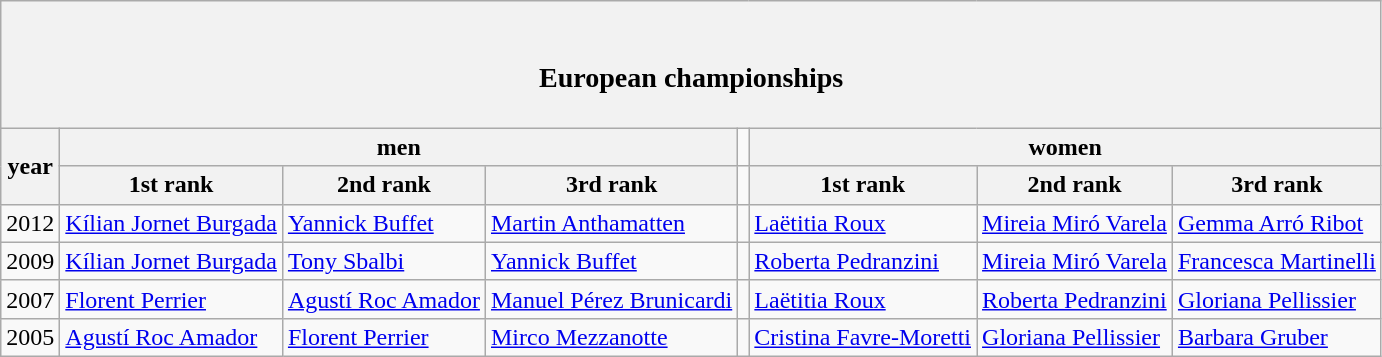<table class="wikitable">
<tr>
<th colspan="8" align="left"><br><h3>European championships</h3></th>
</tr>
<tr>
<th rowspan="2">year</th>
<th colspan="3">men</th>
<td></td>
<th colspan="3">women</th>
</tr>
<tr>
<th>1st rank</th>
<th>2nd rank</th>
<th>3rd rank</th>
<td></td>
<th>1st rank</th>
<th>2nd rank</th>
<th>3rd rank</th>
</tr>
<tr>
<td>2012</td>
<td> <a href='#'>Kílian Jornet Burgada</a></td>
<td> <a href='#'>Yannick Buffet</a></td>
<td> <a href='#'>Martin Anthamatten</a></td>
<td></td>
<td> <a href='#'>Laëtitia Roux</a></td>
<td> <a href='#'>Mireia Miró Varela</a></td>
<td> <a href='#'>Gemma Arró Ribot</a></td>
</tr>
<tr>
<td>2009</td>
<td> <a href='#'>Kílian Jornet Burgada</a></td>
<td> <a href='#'>Tony Sbalbi</a></td>
<td> <a href='#'>Yannick Buffet</a></td>
<td></td>
<td> <a href='#'>Roberta Pedranzini</a></td>
<td> <a href='#'>Mireia Miró Varela</a></td>
<td> <a href='#'>Francesca Martinelli</a></td>
</tr>
<tr>
<td>2007</td>
<td> <a href='#'>Florent Perrier</a></td>
<td> <a href='#'>Agustí Roc Amador</a></td>
<td> <a href='#'>Manuel Pérez Brunicardi</a></td>
<td></td>
<td> <a href='#'>Laëtitia Roux</a></td>
<td> <a href='#'>Roberta Pedranzini</a></td>
<td> <a href='#'>Gloriana Pellissier</a></td>
</tr>
<tr>
<td>2005</td>
<td> <a href='#'>Agustí Roc Amador</a></td>
<td> <a href='#'>Florent Perrier</a></td>
<td> <a href='#'>Mirco Mezzanotte</a></td>
<td></td>
<td> <a href='#'>Cristina Favre-Moretti</a></td>
<td> <a href='#'>Gloriana Pellissier</a></td>
<td> <a href='#'>Barbara Gruber</a></td>
</tr>
</table>
